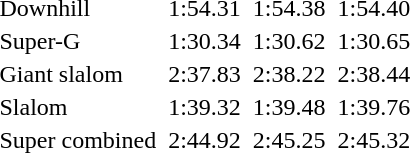<table>
<tr valign="top">
<td>Downhill<br></td>
<td></td>
<td>1:54.31</td>
<td></td>
<td>1:54.38</td>
<td></td>
<td>1:54.40</td>
</tr>
<tr valign="top">
<td>Super-G<br></td>
<td></td>
<td>1:30.34</td>
<td></td>
<td>1:30.62</td>
<td></td>
<td>1:30.65</td>
</tr>
<tr valign="top">
<td>Giant slalom<br></td>
<td></td>
<td>2:37.83</td>
<td></td>
<td>2:38.22</td>
<td></td>
<td>2:38.44</td>
</tr>
<tr valign="top">
<td>Slalom<br></td>
<td></td>
<td>1:39.32</td>
<td></td>
<td>1:39.48</td>
<td></td>
<td>1:39.76</td>
</tr>
<tr valign="top">
<td>Super combined<br></td>
<td></td>
<td>2:44.92</td>
<td></td>
<td>2:45.25</td>
<td></td>
<td>2:45.32</td>
</tr>
</table>
